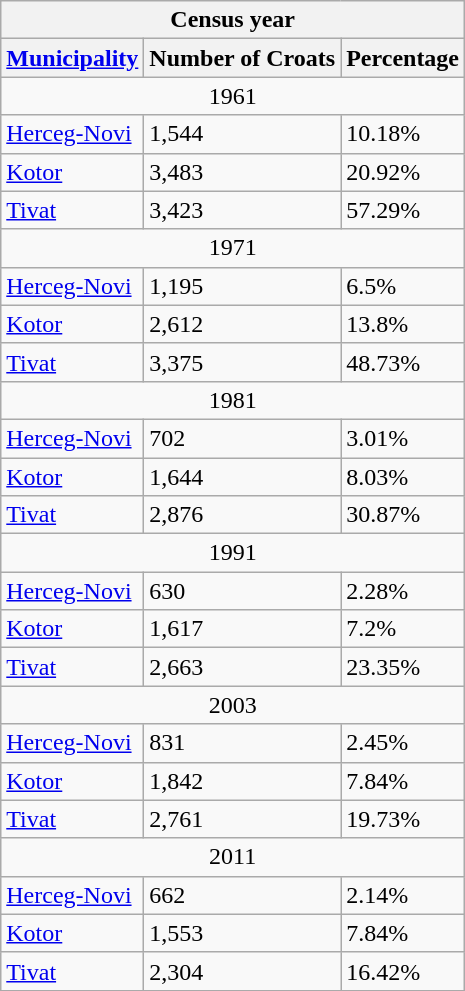<table class="wikitable">
<tr>
<th colspan=3>Census year</th>
</tr>
<tr>
<th><a href='#'>Municipality</a></th>
<th>Number of Croats</th>
<th>Percentage</th>
</tr>
<tr>
<td colspan=3 align="center">1961</td>
</tr>
<tr>
<td><a href='#'>Herceg-Novi</a></td>
<td>1,544</td>
<td>10.18%</td>
</tr>
<tr>
<td><a href='#'>Kotor</a></td>
<td>3,483</td>
<td>20.92%</td>
</tr>
<tr>
<td><a href='#'>Tivat</a></td>
<td>3,423</td>
<td>57.29%</td>
</tr>
<tr>
<td colspan=3 align="center">1971</td>
</tr>
<tr>
<td><a href='#'>Herceg-Novi</a></td>
<td>1,195</td>
<td>6.5%</td>
</tr>
<tr>
<td><a href='#'>Kotor</a></td>
<td>2,612</td>
<td>13.8%</td>
</tr>
<tr>
<td><a href='#'>Tivat</a></td>
<td>3,375</td>
<td>48.73%</td>
</tr>
<tr>
<td colspan=3 align="center">1981</td>
</tr>
<tr>
<td><a href='#'>Herceg-Novi</a></td>
<td>702</td>
<td>3.01%</td>
</tr>
<tr>
<td><a href='#'>Kotor</a></td>
<td>1,644</td>
<td>8.03%</td>
</tr>
<tr>
<td><a href='#'>Tivat</a></td>
<td>2,876</td>
<td>30.87%</td>
</tr>
<tr>
<td colspan=3 align="center">1991</td>
</tr>
<tr>
<td><a href='#'>Herceg-Novi</a></td>
<td>630</td>
<td>2.28%</td>
</tr>
<tr>
<td><a href='#'>Kotor</a></td>
<td>1,617</td>
<td>7.2%</td>
</tr>
<tr>
<td><a href='#'>Tivat</a></td>
<td>2,663</td>
<td>23.35%</td>
</tr>
<tr>
<td colspan=3 align="center">2003</td>
</tr>
<tr>
<td><a href='#'>Herceg-Novi</a></td>
<td>831</td>
<td>2.45%</td>
</tr>
<tr>
<td><a href='#'>Kotor</a></td>
<td>1,842</td>
<td>7.84%</td>
</tr>
<tr>
<td><a href='#'>Tivat</a></td>
<td>2,761</td>
<td>19.73%</td>
</tr>
<tr>
<td colspan=3 align="center">2011</td>
</tr>
<tr>
<td><a href='#'>Herceg-Novi</a></td>
<td>662</td>
<td>2.14%</td>
</tr>
<tr>
<td><a href='#'>Kotor</a></td>
<td>1,553</td>
<td>7.84%</td>
</tr>
<tr>
<td><a href='#'>Tivat</a></td>
<td>2,304</td>
<td>16.42%</td>
</tr>
</table>
